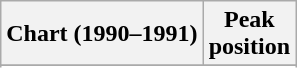<table class="wikitable sortable plainrowheaders" style="text-align:center">
<tr>
<th scope="col">Chart (1990–1991)</th>
<th scope="col">Peak<br>position</th>
</tr>
<tr>
</tr>
<tr>
</tr>
<tr>
</tr>
</table>
